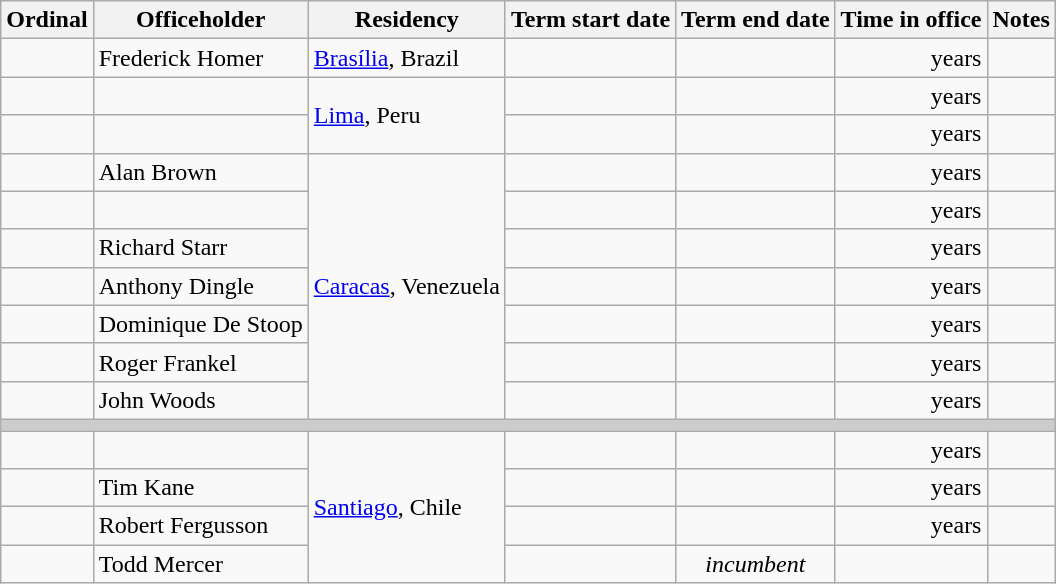<table class='wikitable sortable'>
<tr>
<th>Ordinal</th>
<th>Officeholder</th>
<th>Residency</th>
<th>Term start date</th>
<th>Term end date</th>
<th>Time in office</th>
<th>Notes</th>
</tr>
<tr>
<td align=center></td>
<td>Frederick Homer</td>
<td><a href='#'>Brasília</a>, Brazil</td>
<td align=center></td>
<td align=center></td>
<td align=right> years</td>
<td></td>
</tr>
<tr>
<td align=center></td>
<td></td>
<td rowspan=2><a href='#'>Lima</a>, Peru</td>
<td align=center></td>
<td align=center></td>
<td align=right> years</td>
<td></td>
</tr>
<tr>
<td align=center></td>
<td></td>
<td align=center></td>
<td align=center></td>
<td align=right> years</td>
<td></td>
</tr>
<tr>
<td align=center></td>
<td>Alan Brown</td>
<td rowspan=7><a href='#'>Caracas</a>, Venezuela</td>
<td align=center></td>
<td align=center></td>
<td align=right> years</td>
<td></td>
</tr>
<tr>
<td align=center></td>
<td></td>
<td align=center></td>
<td align=center></td>
<td align=right> years</td>
<td></td>
</tr>
<tr>
<td align=center></td>
<td>Richard Starr</td>
<td align=center></td>
<td align=center></td>
<td align=right> years</td>
<td></td>
</tr>
<tr>
<td align=center></td>
<td>Anthony Dingle</td>
<td align=center></td>
<td align=center></td>
<td align=right> years</td>
<td></td>
</tr>
<tr>
<td align=center></td>
<td>Dominique De Stoop</td>
<td align=center></td>
<td align=center></td>
<td align=right> years</td>
<td></td>
</tr>
<tr>
<td align=center></td>
<td>Roger Frankel</td>
<td align=center></td>
<td align=center></td>
<td align=right> years</td>
<td></td>
</tr>
<tr>
<td align=center></td>
<td>John Woods</td>
<td align=center></td>
<td align=center></td>
<td align=right> years</td>
<td></td>
</tr>
<tr>
<th colspan=7 style="background: #cccccc;"></th>
</tr>
<tr>
<td align=center></td>
<td></td>
<td rowspan=4><a href='#'>Santiago</a>, Chile</td>
<td align=center></td>
<td align=center></td>
<td align=right> years</td>
<td></td>
</tr>
<tr>
<td align=center></td>
<td>Tim Kane</td>
<td align=center></td>
<td align=center></td>
<td align=right> years</td>
<td></td>
</tr>
<tr>
<td align=center></td>
<td>Robert Fergusson</td>
<td align=center></td>
<td align=center></td>
<td align=right> years</td>
<td></td>
</tr>
<tr>
<td align=center></td>
<td>Todd Mercer</td>
<td align=center></td>
<td align=center><em>incumbent</em></td>
<td align=right></td>
<td></td>
</tr>
</table>
